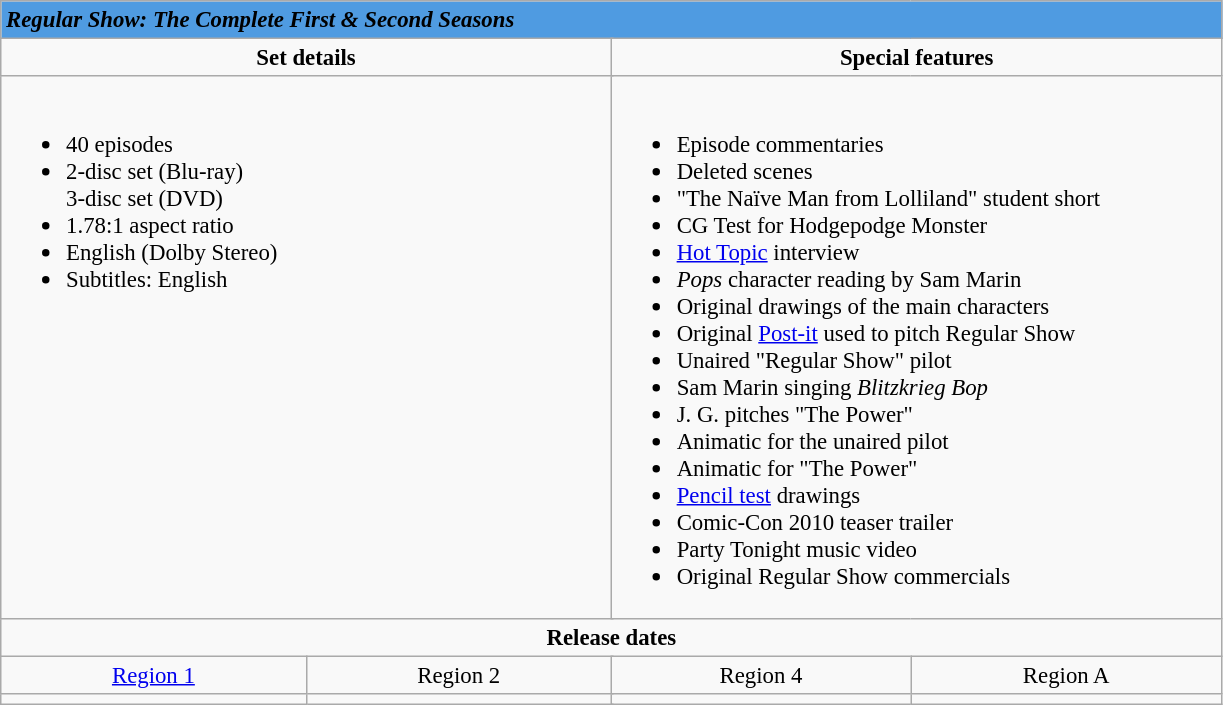<table class="wikitable" style="font-size: 95%;">
<tr style="background:#4F9BE1; color:black;">
<td colspan="8"><strong><em>Regular Show: The Complete First & Second Seasons</em></strong></td>
</tr>
<tr valign="top">
<td style="text-align:center; width:400px;" colspan="4"><strong>Set details</strong></td>
<td style="width:400px; text-align:center;" colspan="4"><strong>Special features</strong></td>
</tr>
<tr valign="top">
<td colspan="4"  style="text-align:left; width:400px;"><br><ul><li>40 episodes</li><li>2-disc set (Blu-ray)<br>3-disc set (DVD)</li><li>1.78:1 aspect ratio</li><li>English (Dolby Stereo)</li><li>Subtitles: English</li></ul></td>
<td colspan="4"  style="text-align:left; width:400px;"><br><ul><li>Episode commentaries</li><li>Deleted scenes</li><li>"The Naïve Man from Lolliland" student short</li><li>CG Test for Hodgepodge Monster</li><li><a href='#'>Hot Topic</a> interview</li><li><em>Pops</em> character reading by Sam Marin</li><li>Original drawings of the main characters</li><li>Original <a href='#'>Post-it</a> used to pitch Regular Show</li><li>Unaired "Regular Show" pilot</li><li>Sam Marin singing <em>Blitzkrieg Bop</em></li><li>J. G. pitches "The Power"</li><li>Animatic for the unaired pilot</li><li>Animatic for "The Power"</li><li><a href='#'>Pencil test</a> drawings</li><li>Comic-Con 2010 teaser trailer</li><li>Party Tonight music video</li><li>Original Regular Show commercials</li></ul></td>
</tr>
<tr>
<td colspan="8" style="text-align:center;"><strong>Release dates</strong></td>
</tr>
<tr style="text-align:center;">
<td colspan="2"><a href='#'>Region 1</a></td>
<td colspan="2">Region 2</td>
<td colspan="2">Region 4</td>
<td colspan="2">Region A</td>
</tr>
<tr>
<td colspan="2" style="text-align:center; text-align:center;"></td>
<td colspan="2" style="text-align:center; text-align:center;"></td>
<td colspan="2" style="text-align:center; text-align:center;"></td>
<td colspan="2" style="text-align:center; text-align:center;"></td>
</tr>
</table>
